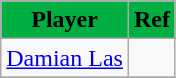<table class=wikitable>
<tr>
<th style="background-color:#00AE42; color:#000000">Player</th>
<th style="background-color:#00AE42; color:#000000">Ref</th>
</tr>
<tr>
<td> <a href='#'>Damian Las</a></td>
<td rowspan="1"></td>
</tr>
<tr>
</tr>
</table>
